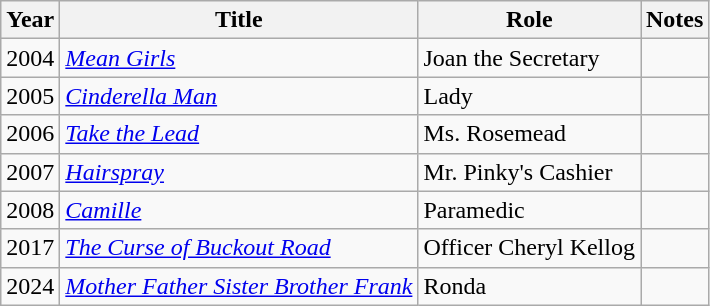<table class="wikitable sortable">
<tr>
<th>Year</th>
<th>Title</th>
<th>Role</th>
<th>Notes</th>
</tr>
<tr>
<td>2004</td>
<td><em><a href='#'>Mean Girls</a></em></td>
<td>Joan the Secretary</td>
<td></td>
</tr>
<tr>
<td>2005</td>
<td><em><a href='#'>Cinderella Man</a></em></td>
<td>Lady</td>
<td></td>
</tr>
<tr>
<td>2006</td>
<td><em><a href='#'>Take the Lead</a></em></td>
<td>Ms. Rosemead</td>
<td></td>
</tr>
<tr>
<td>2007</td>
<td><a href='#'><em>Hairspray</em></a></td>
<td>Mr. Pinky's Cashier</td>
<td></td>
</tr>
<tr>
<td>2008</td>
<td><a href='#'><em>Camille</em></a></td>
<td>Paramedic</td>
<td></td>
</tr>
<tr>
<td>2017</td>
<td data-sort-value="Curse of Buckout Road, The"><em><a href='#'>The Curse of Buckout Road</a></em></td>
<td>Officer Cheryl Kellog</td>
<td></td>
</tr>
<tr>
<td>2024</td>
<td><em><a href='#'>Mother Father Sister Brother Frank</a></em></td>
<td>Ronda</td>
<td></td>
</tr>
</table>
